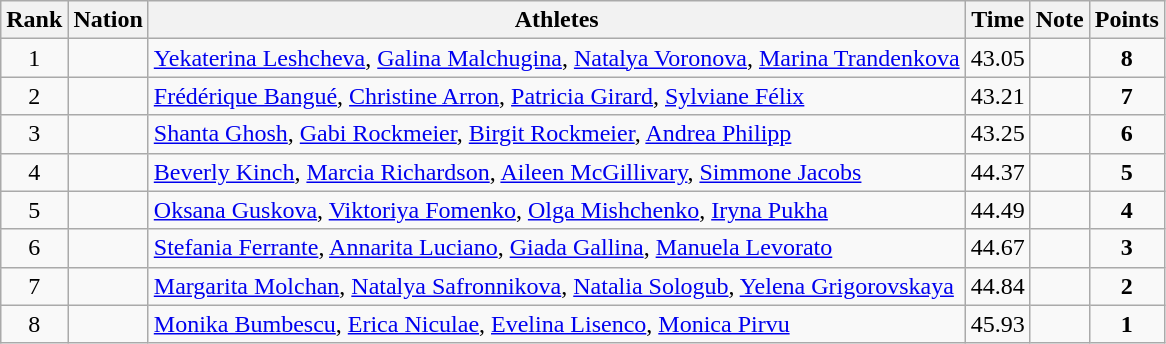<table class="wikitable sortable" style="text-align:center">
<tr>
<th>Rank</th>
<th>Nation</th>
<th>Athletes</th>
<th>Time</th>
<th>Note</th>
<th>Points</th>
</tr>
<tr>
<td>1</td>
<td align=left></td>
<td align=left><a href='#'>Yekaterina Leshcheva</a>, <a href='#'>Galina Malchugina</a>, <a href='#'>Natalya Voronova</a>, <a href='#'>Marina Trandenkova</a></td>
<td>43.05</td>
<td></td>
<td><strong>8</strong></td>
</tr>
<tr>
<td>2</td>
<td align=left></td>
<td align=left><a href='#'>Frédérique Bangué</a>, <a href='#'>Christine Arron</a>, <a href='#'>Patricia Girard</a>, <a href='#'>Sylviane Félix</a></td>
<td>43.21</td>
<td></td>
<td><strong>7</strong></td>
</tr>
<tr>
<td>3</td>
<td align=left></td>
<td align=left><a href='#'>Shanta Ghosh</a>, <a href='#'>Gabi Rockmeier</a>, <a href='#'>Birgit Rockmeier</a>, <a href='#'>Andrea Philipp</a></td>
<td>43.25</td>
<td></td>
<td><strong>6</strong></td>
</tr>
<tr>
<td>4</td>
<td align=left></td>
<td align=left><a href='#'>Beverly Kinch</a>, <a href='#'>Marcia Richardson</a>, <a href='#'>Aileen McGillivary</a>, <a href='#'>Simmone Jacobs</a></td>
<td>44.37</td>
<td></td>
<td><strong>5</strong></td>
</tr>
<tr>
<td>5</td>
<td align=left></td>
<td align=left><a href='#'>Oksana Guskova</a>, <a href='#'>Viktoriya Fomenko</a>, <a href='#'>Olga Mishchenko</a>, <a href='#'>Iryna Pukha</a></td>
<td>44.49</td>
<td></td>
<td><strong>4</strong></td>
</tr>
<tr>
<td>6</td>
<td align=left></td>
<td align=left><a href='#'>Stefania Ferrante</a>, <a href='#'>Annarita Luciano</a>, <a href='#'>Giada Gallina</a>, <a href='#'>Manuela Levorato</a></td>
<td>44.67</td>
<td></td>
<td><strong>3</strong></td>
</tr>
<tr>
<td>7</td>
<td align=left></td>
<td align=left><a href='#'>Margarita Molchan</a>, <a href='#'>Natalya Safronnikova</a>, <a href='#'>Natalia Sologub</a>, <a href='#'>Yelena Grigorovskaya</a></td>
<td>44.84</td>
<td></td>
<td><strong>2</strong></td>
</tr>
<tr>
<td>8</td>
<td align=left></td>
<td align=left><a href='#'>Monika Bumbescu</a>, <a href='#'>Erica Niculae</a>, <a href='#'>Evelina Lisenco</a>, <a href='#'>Monica Pirvu</a></td>
<td>45.93</td>
<td></td>
<td><strong>1</strong></td>
</tr>
</table>
